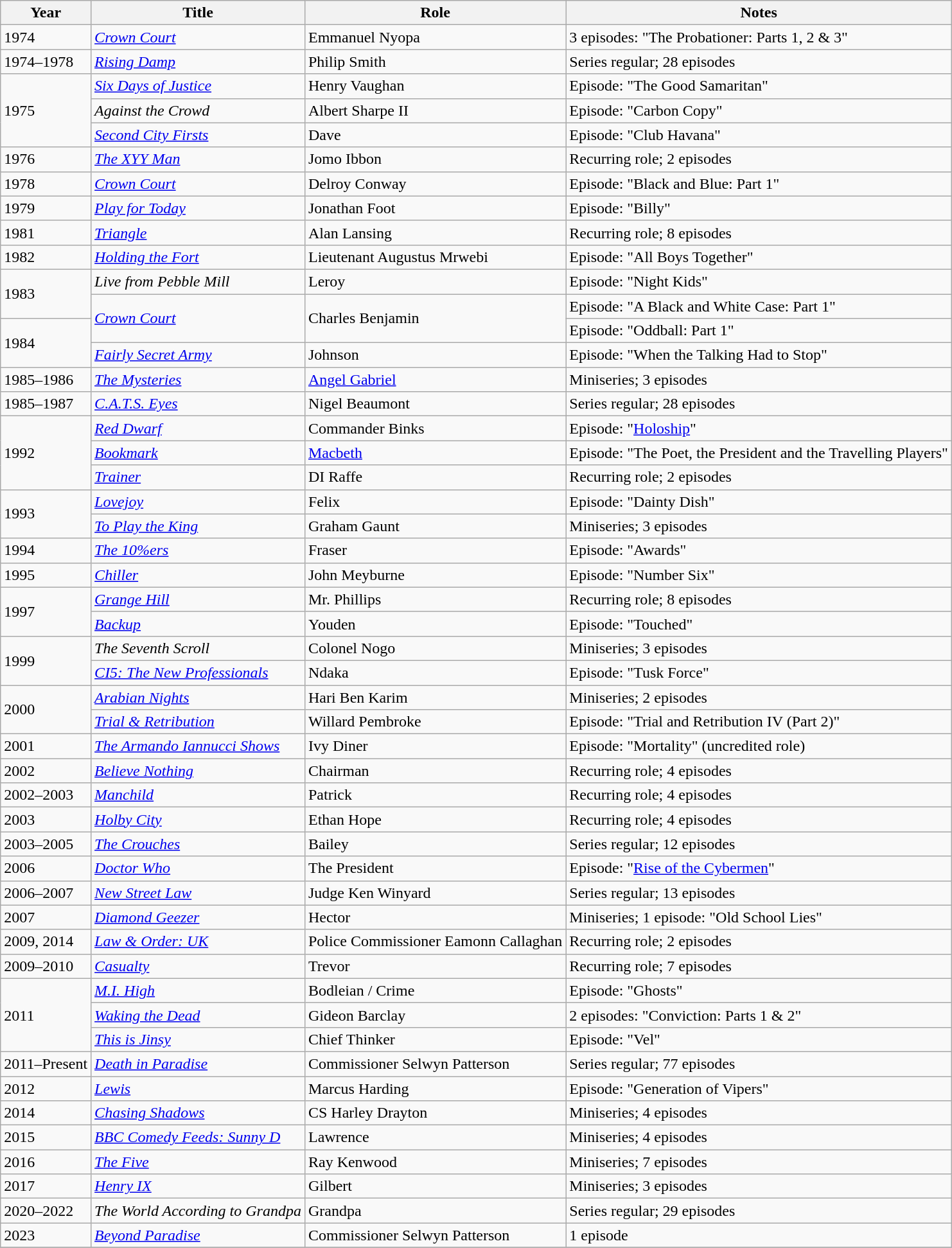<table class="wikitable sortable">
<tr>
<th>Year</th>
<th>Title</th>
<th>Role</th>
<th>Notes</th>
</tr>
<tr>
<td>1974</td>
<td><em><a href='#'>Crown Court</a></em></td>
<td>Emmanuel Nyopa</td>
<td>3 episodes: "The Probationer: Parts 1, 2 & 3"</td>
</tr>
<tr>
<td>1974–1978</td>
<td><em><a href='#'>Rising Damp</a></em></td>
<td>Philip Smith</td>
<td>Series regular; 28 episodes</td>
</tr>
<tr>
<td rowspan="3">1975</td>
<td><em><a href='#'>Six Days of Justice</a></em></td>
<td>Henry Vaughan</td>
<td>Episode: "The Good Samaritan"</td>
</tr>
<tr>
<td><em>Against the Crowd</em></td>
<td>Albert Sharpe II</td>
<td>Episode: "Carbon Copy"</td>
</tr>
<tr>
<td><em><a href='#'>Second City Firsts</a></em></td>
<td>Dave</td>
<td>Episode: "Club Havana"</td>
</tr>
<tr>
<td>1976</td>
<td><em><a href='#'>The XYY Man</a></em></td>
<td>Jomo Ibbon</td>
<td>Recurring role; 2 episodes</td>
</tr>
<tr>
<td>1978</td>
<td><em><a href='#'>Crown Court</a></em></td>
<td>Delroy Conway</td>
<td>Episode: "Black and Blue: Part 1"</td>
</tr>
<tr>
<td>1979</td>
<td><em><a href='#'>Play for Today</a></em></td>
<td>Jonathan Foot</td>
<td>Episode: "Billy"</td>
</tr>
<tr>
<td>1981</td>
<td><em><a href='#'>Triangle</a></em></td>
<td>Alan Lansing</td>
<td>Recurring role; 8 episodes</td>
</tr>
<tr>
<td>1982</td>
<td><em><a href='#'>Holding the Fort</a></em></td>
<td>Lieutenant Augustus Mrwebi</td>
<td>Episode: "All Boys Together"</td>
</tr>
<tr>
<td rowspan="2">1983</td>
<td><em>Live from Pebble Mill</em></td>
<td>Leroy</td>
<td>Episode: "Night Kids"</td>
</tr>
<tr>
<td rowspan="2"><em><a href='#'>Crown Court</a></em></td>
<td rowspan="2">Charles Benjamin</td>
<td>Episode: "A Black and White Case: Part 1"</td>
</tr>
<tr>
<td rowspan="2">1984</td>
<td>Episode: "Oddball: Part 1"</td>
</tr>
<tr>
<td><em><a href='#'>Fairly Secret Army</a></em></td>
<td>Johnson</td>
<td>Episode: "When the Talking Had to Stop"</td>
</tr>
<tr>
<td>1985–1986</td>
<td><em><a href='#'>The Mysteries</a></em></td>
<td><a href='#'>Angel Gabriel</a></td>
<td>Miniseries; 3 episodes</td>
</tr>
<tr>
<td>1985–1987</td>
<td><em><a href='#'>C.A.T.S. Eyes</a></em></td>
<td>Nigel Beaumont</td>
<td>Series regular; 28 episodes</td>
</tr>
<tr>
<td rowspan="3">1992</td>
<td><em><a href='#'>Red Dwarf</a></em></td>
<td>Commander Binks</td>
<td>Episode: "<a href='#'>Holoship</a>"</td>
</tr>
<tr>
<td><em><a href='#'>Bookmark</a></em></td>
<td><a href='#'>Macbeth</a></td>
<td>Episode: "The Poet, the President and the Travelling Players"</td>
</tr>
<tr>
<td><em><a href='#'>Trainer</a></em></td>
<td>DI Raffe</td>
<td>Recurring role; 2 episodes</td>
</tr>
<tr>
<td rowspan="2">1993</td>
<td><em><a href='#'>Lovejoy</a></em></td>
<td>Felix</td>
<td>Episode: "Dainty Dish"</td>
</tr>
<tr>
<td><em><a href='#'>To Play the King</a></em></td>
<td>Graham Gaunt</td>
<td>Miniseries; 3 episodes</td>
</tr>
<tr>
<td>1994</td>
<td><em><a href='#'>The 10%ers</a></em></td>
<td>Fraser</td>
<td>Episode: "Awards"</td>
</tr>
<tr>
<td>1995</td>
<td><em><a href='#'>Chiller</a></em></td>
<td>John Meyburne</td>
<td>Episode: "Number Six"</td>
</tr>
<tr>
<td rowspan="2">1997</td>
<td><em><a href='#'>Grange Hill</a></em></td>
<td>Mr. Phillips</td>
<td>Recurring role; 8 episodes</td>
</tr>
<tr>
<td><em><a href='#'>Backup</a></em></td>
<td>Youden</td>
<td>Episode: "Touched"</td>
</tr>
<tr>
<td rowspan="2">1999</td>
<td><em>The Seventh Scroll</em></td>
<td>Colonel Nogo</td>
<td>Miniseries; 3 episodes</td>
</tr>
<tr>
<td><em><a href='#'>CI5: The New Professionals</a></em></td>
<td>Ndaka</td>
<td>Episode: "Tusk Force"</td>
</tr>
<tr>
<td rowspan="2">2000</td>
<td><em><a href='#'>Arabian Nights</a></em></td>
<td>Hari Ben Karim</td>
<td>Miniseries; 2 episodes</td>
</tr>
<tr>
<td><em><a href='#'>Trial & Retribution</a></em></td>
<td>Willard Pembroke</td>
<td>Episode: "Trial and Retribution IV (Part 2)"</td>
</tr>
<tr>
<td>2001</td>
<td><em><a href='#'>The Armando Iannucci Shows</a></em></td>
<td>Ivy Diner</td>
<td>Episode: "Mortality" (uncredited role)</td>
</tr>
<tr>
<td>2002</td>
<td><em><a href='#'>Believe Nothing</a></em></td>
<td>Chairman</td>
<td>Recurring role; 4 episodes</td>
</tr>
<tr>
<td>2002–2003</td>
<td><em><a href='#'>Manchild</a></em></td>
<td>Patrick</td>
<td>Recurring role; 4 episodes</td>
</tr>
<tr>
<td>2003</td>
<td><em><a href='#'>Holby City</a></em></td>
<td>Ethan Hope</td>
<td>Recurring role; 4 episodes</td>
</tr>
<tr>
<td>2003–2005</td>
<td><em><a href='#'>The Crouches</a></em></td>
<td>Bailey</td>
<td>Series regular; 12 episodes</td>
</tr>
<tr>
<td>2006</td>
<td><em><a href='#'>Doctor Who</a></em></td>
<td>The President</td>
<td>Episode: "<a href='#'>Rise of the Cybermen</a>"</td>
</tr>
<tr>
<td>2006–2007</td>
<td><em><a href='#'>New Street Law</a></em></td>
<td>Judge Ken Winyard</td>
<td>Series regular; 13 episodes</td>
</tr>
<tr>
<td>2007</td>
<td><em><a href='#'>Diamond Geezer</a></em></td>
<td>Hector</td>
<td>Miniseries; 1 episode: "Old School Lies"</td>
</tr>
<tr>
<td>2009, 2014</td>
<td><em><a href='#'>Law & Order: UK</a></em></td>
<td>Police Commissioner Eamonn Callaghan</td>
<td>Recurring role; 2 episodes</td>
</tr>
<tr>
<td>2009–2010</td>
<td><em><a href='#'>Casualty</a></em></td>
<td>Trevor</td>
<td>Recurring role; 7 episodes</td>
</tr>
<tr>
<td rowspan="3">2011</td>
<td><em><a href='#'>M.I. High</a></em></td>
<td>Bodleian / Crime</td>
<td>Episode: "Ghosts"</td>
</tr>
<tr>
<td><em><a href='#'>Waking the Dead</a></em></td>
<td>Gideon Barclay</td>
<td>2 episodes: "Conviction: Parts 1 & 2"</td>
</tr>
<tr>
<td><em><a href='#'>This is Jinsy</a></em></td>
<td>Chief Thinker</td>
<td>Episode: "Vel"</td>
</tr>
<tr>
<td>2011–Present</td>
<td><em><a href='#'>Death in Paradise</a></em></td>
<td>Commissioner Selwyn Patterson</td>
<td>Series regular; 77 episodes</td>
</tr>
<tr>
<td>2012</td>
<td><em><a href='#'>Lewis</a></em></td>
<td>Marcus Harding</td>
<td>Episode: "Generation of Vipers"</td>
</tr>
<tr>
<td>2014</td>
<td><em><a href='#'>Chasing Shadows</a></em></td>
<td>CS Harley Drayton</td>
<td>Miniseries; 4 episodes</td>
</tr>
<tr>
<td>2015</td>
<td><em><a href='#'>BBC Comedy Feeds: Sunny D</a></em></td>
<td>Lawrence</td>
<td>Miniseries; 4 episodes</td>
</tr>
<tr>
<td>2016</td>
<td><em><a href='#'>The Five</a></em></td>
<td>Ray Kenwood</td>
<td>Miniseries; 7 episodes</td>
</tr>
<tr>
<td>2017</td>
<td><em><a href='#'>Henry IX</a></em></td>
<td>Gilbert</td>
<td>Miniseries; 3 episodes</td>
</tr>
<tr>
<td>2020–2022</td>
<td><em>The World According to Grandpa</em></td>
<td>Grandpa</td>
<td>Series regular; 29 episodes</td>
</tr>
<tr>
<td>2023</td>
<td><em><a href='#'>Beyond Paradise</a></em></td>
<td>Commissioner Selwyn Patterson</td>
<td>1 episode</td>
</tr>
<tr>
</tr>
</table>
